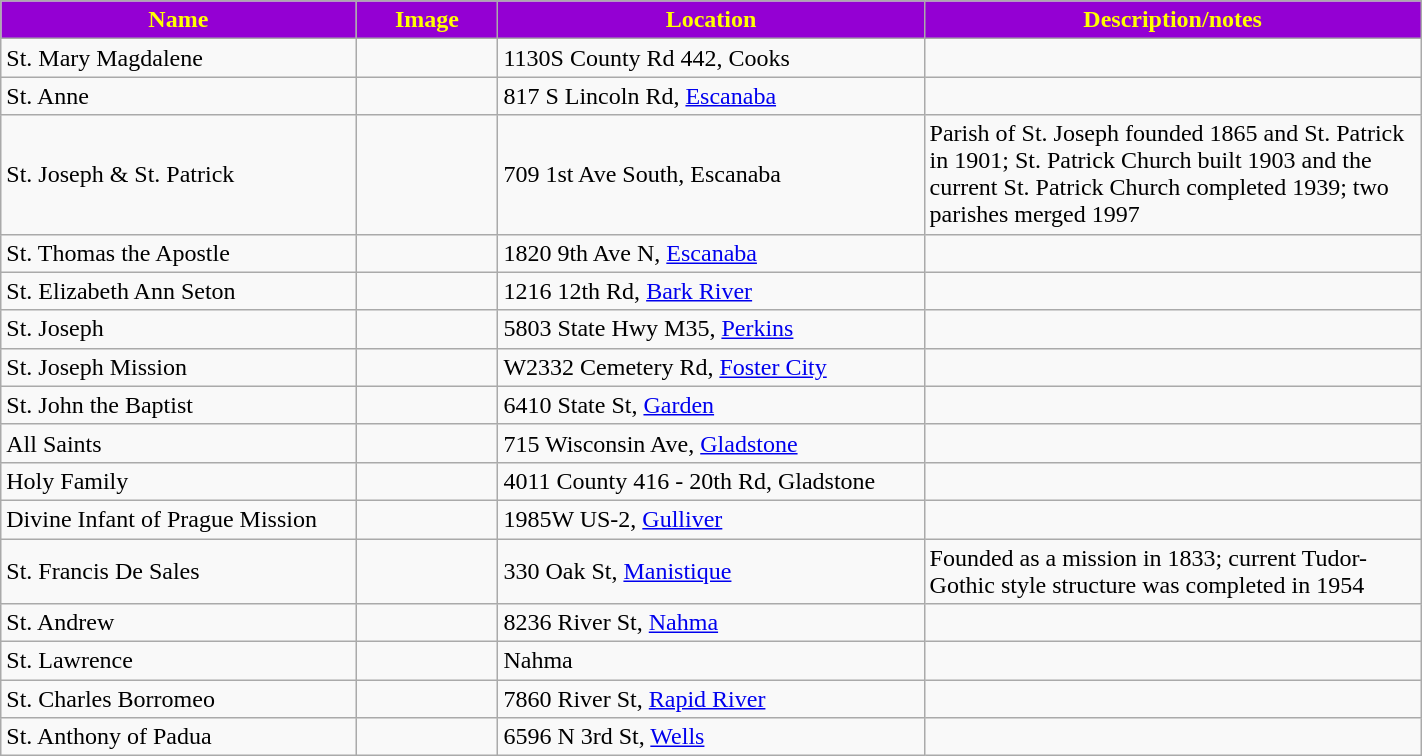<table class="wikitable sortable" style="width:75%">
<tr>
<th style="background:darkviolet; color:yellow;" width="25%"><strong>Name</strong></th>
<th style="background:darkviolet; color:yellow;" width="10%"><strong>Image</strong></th>
<th style="background:darkviolet; color:yellow;" width="30%"><strong>Location</strong></th>
<th style="background:darkviolet; color:yellow;" width="35%"><strong>Description/notes</strong></th>
</tr>
<tr>
<td>St. Mary Magdalene</td>
<td></td>
<td>1130S County Rd 442, Cooks</td>
<td></td>
</tr>
<tr>
<td>St. Anne</td>
<td></td>
<td>817 S Lincoln Rd, <a href='#'>Escanaba</a></td>
<td></td>
</tr>
<tr>
<td>St. Joseph & St. Patrick</td>
<td></td>
<td>709 1st Ave South, Escanaba</td>
<td>Parish of St. Joseph founded 1865 and St. Patrick in 1901; St. Patrick Church built 1903 and the current St. Patrick Church completed 1939; two parishes merged 1997</td>
</tr>
<tr>
<td>St. Thomas the Apostle</td>
<td></td>
<td>1820 9th Ave N, <a href='#'>Escanaba</a></td>
<td></td>
</tr>
<tr>
<td>St. Elizabeth Ann Seton</td>
<td></td>
<td>1216 12th Rd, <a href='#'>Bark River</a></td>
<td></td>
</tr>
<tr>
<td>St. Joseph</td>
<td></td>
<td>5803 State Hwy M35, <a href='#'>Perkins</a></td>
<td></td>
</tr>
<tr>
<td>St. Joseph Mission</td>
<td></td>
<td>W2332 Cemetery Rd, <a href='#'>Foster City</a></td>
<td></td>
</tr>
<tr>
<td>St. John the Baptist</td>
<td></td>
<td>6410 State St, <a href='#'>Garden</a></td>
<td></td>
</tr>
<tr>
<td>All Saints</td>
<td></td>
<td>715 Wisconsin Ave, <a href='#'>Gladstone</a></td>
<td></td>
</tr>
<tr>
<td>Holy Family</td>
<td></td>
<td>4011 County 416 - 20th Rd, Gladstone</td>
<td></td>
</tr>
<tr>
<td>Divine Infant of Prague Mission</td>
<td></td>
<td>1985W US-2, <a href='#'>Gulliver</a></td>
<td></td>
</tr>
<tr>
<td>St. Francis De Sales</td>
<td></td>
<td>330 Oak St, <a href='#'>Manistique</a></td>
<td>Founded as a mission in 1833; current Tudor-Gothic style structure was completed in 1954</td>
</tr>
<tr>
<td>St. Andrew</td>
<td></td>
<td>8236 River St, <a href='#'>Nahma</a></td>
<td></td>
</tr>
<tr>
<td>St. Lawrence</td>
<td></td>
<td>Nahma</td>
<td></td>
</tr>
<tr>
<td>St. Charles Borromeo</td>
<td></td>
<td>7860 River St, <a href='#'>Rapid River</a></td>
<td></td>
</tr>
<tr>
<td>St. Anthony of Padua</td>
<td></td>
<td>6596 N 3rd St, <a href='#'>Wells</a></td>
<td></td>
</tr>
</table>
